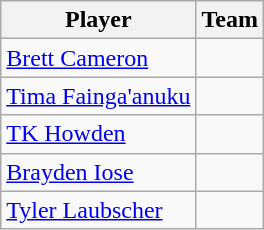<table class="wikitable" border="1">
<tr>
<th>Player</th>
<th>Team</th>
</tr>
<tr>
<td><a href='#'>Brett Cameron</a></td>
<td></td>
</tr>
<tr>
<td><a href='#'>Tima Fainga'anuku</a></td>
<td></td>
</tr>
<tr>
<td><a href='#'>TK Howden</a></td>
<td></td>
</tr>
<tr>
<td><a href='#'>Brayden Iose</a></td>
<td></td>
</tr>
<tr>
<td><a href='#'>Tyler Laubscher</a></td>
<td></td>
</tr>
</table>
